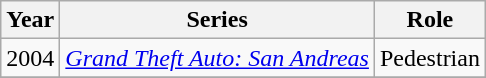<table class="wikitable" border: gray solid 1px; order-collapse: collapse; center; width: auto>
<tr>
<th>Year</th>
<th>Series</th>
<th>Role</th>
</tr>
<tr>
<td>2004</td>
<td><em><a href='#'>Grand Theft Auto: San Andreas</a></em></td>
<td>Pedestrian</td>
</tr>
<tr>
</tr>
</table>
